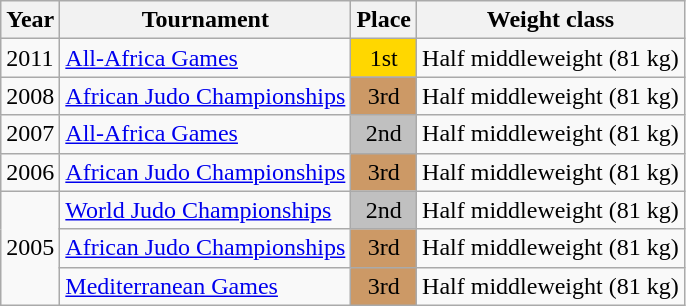<table class=wikitable>
<tr>
<th>Year</th>
<th>Tournament</th>
<th>Place</th>
<th>Weight class</th>
</tr>
<tr>
<td>2011</td>
<td><a href='#'>All-Africa Games</a></td>
<td bgcolor="gold" align="center">1st</td>
<td>Half middleweight (81 kg)</td>
</tr>
<tr>
<td>2008</td>
<td><a href='#'>African Judo Championships</a></td>
<td bgcolor="cc9966" align="center">3rd</td>
<td>Half middleweight (81 kg)</td>
</tr>
<tr>
<td>2007</td>
<td><a href='#'>All-Africa Games</a></td>
<td bgcolor="silver" align="center">2nd</td>
<td>Half middleweight (81 kg)</td>
</tr>
<tr>
<td>2006</td>
<td><a href='#'>African Judo Championships</a></td>
<td bgcolor="cc9966" align="center">3rd</td>
<td>Half middleweight (81 kg)</td>
</tr>
<tr>
<td rowspan=3>2005</td>
<td><a href='#'>World Judo Championships</a></td>
<td bgcolor="silver" align="center">2nd</td>
<td>Half middleweight (81 kg)</td>
</tr>
<tr>
<td><a href='#'>African Judo Championships</a></td>
<td bgcolor="cc9966" align="center">3rd</td>
<td>Half middleweight (81 kg)</td>
</tr>
<tr>
<td><a href='#'>Mediterranean Games</a></td>
<td bgcolor="cc9966" align="center">3rd</td>
<td>Half middleweight (81 kg)</td>
</tr>
</table>
